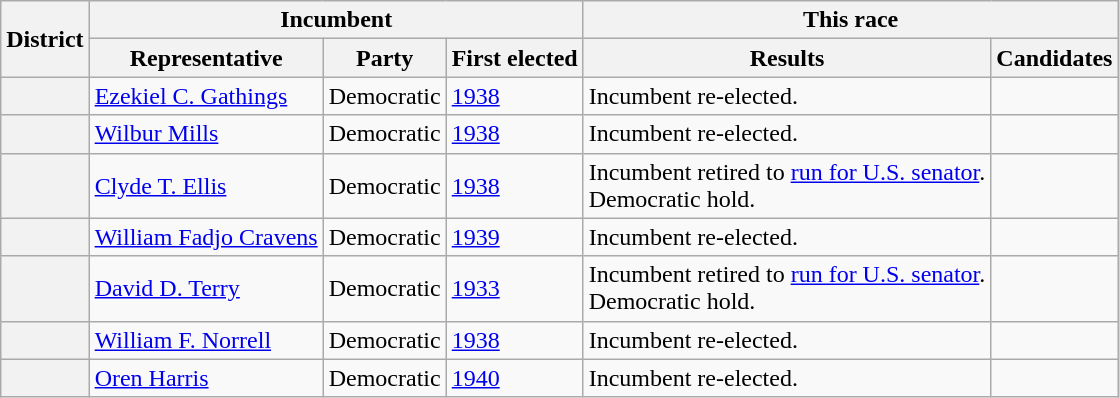<table class=wikitable>
<tr>
<th rowspan=2>District</th>
<th colspan=3>Incumbent</th>
<th colspan=2>This race</th>
</tr>
<tr>
<th>Representative</th>
<th>Party</th>
<th>First elected</th>
<th>Results</th>
<th>Candidates</th>
</tr>
<tr>
<th></th>
<td><a href='#'>Ezekiel C. Gathings</a></td>
<td>Democratic</td>
<td><a href='#'>1938</a></td>
<td>Incumbent re-elected.</td>
<td nowrap></td>
</tr>
<tr>
<th></th>
<td><a href='#'>Wilbur Mills</a></td>
<td>Democratic</td>
<td><a href='#'>1938</a></td>
<td>Incumbent re-elected.</td>
<td nowrap></td>
</tr>
<tr>
<th></th>
<td><a href='#'>Clyde T. Ellis</a></td>
<td>Democratic</td>
<td><a href='#'>1938</a></td>
<td>Incumbent retired to <a href='#'>run for U.S. senator</a>.<br>Democratic hold.</td>
<td nowrap></td>
</tr>
<tr>
<th></th>
<td><a href='#'>William Fadjo Cravens</a></td>
<td>Democratic</td>
<td><a href='#'>1939 </a></td>
<td>Incumbent re-elected.</td>
<td nowrap></td>
</tr>
<tr>
<th></th>
<td><a href='#'>David D. Terry</a></td>
<td>Democratic</td>
<td><a href='#'>1933 </a></td>
<td>Incumbent retired to <a href='#'>run for U.S. senator</a>.<br>Democratic hold.</td>
<td nowrap></td>
</tr>
<tr>
<th></th>
<td><a href='#'>William F. Norrell</a></td>
<td>Democratic</td>
<td><a href='#'>1938</a></td>
<td>Incumbent re-elected.</td>
<td nowrap></td>
</tr>
<tr>
<th></th>
<td><a href='#'>Oren Harris</a></td>
<td>Democratic</td>
<td><a href='#'>1940</a></td>
<td>Incumbent re-elected.</td>
<td nowrap></td>
</tr>
</table>
